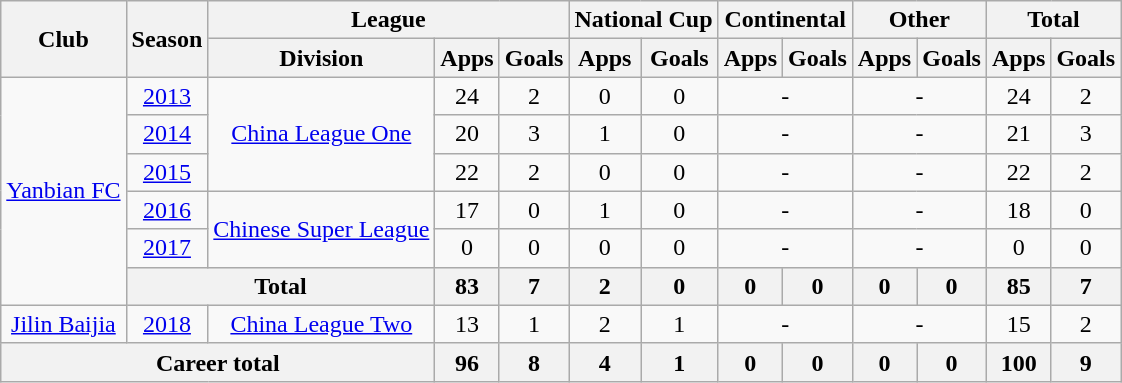<table class="wikitable" style="text-align: center">
<tr>
<th rowspan="2">Club</th>
<th rowspan="2">Season</th>
<th colspan="3">League</th>
<th colspan="2">National Cup</th>
<th colspan="2">Continental</th>
<th colspan="2">Other</th>
<th colspan="2">Total</th>
</tr>
<tr>
<th>Division</th>
<th>Apps</th>
<th>Goals</th>
<th>Apps</th>
<th>Goals</th>
<th>Apps</th>
<th>Goals</th>
<th>Apps</th>
<th>Goals</th>
<th>Apps</th>
<th>Goals</th>
</tr>
<tr>
<td rowspan=6><a href='#'>Yanbian FC</a></td>
<td><a href='#'>2013</a></td>
<td rowspan="3"><a href='#'>China League One</a></td>
<td>24</td>
<td>2</td>
<td>0</td>
<td>0</td>
<td colspan="2">-</td>
<td colspan="2">-</td>
<td>24</td>
<td>2</td>
</tr>
<tr>
<td><a href='#'>2014</a></td>
<td>20</td>
<td>3</td>
<td>1</td>
<td>0</td>
<td colspan="2">-</td>
<td colspan="2">-</td>
<td>21</td>
<td>3</td>
</tr>
<tr>
<td><a href='#'>2015</a></td>
<td>22</td>
<td>2</td>
<td>0</td>
<td>0</td>
<td colspan="2">-</td>
<td colspan="2">-</td>
<td>22</td>
<td>2</td>
</tr>
<tr>
<td><a href='#'>2016</a></td>
<td rowspan="2"><a href='#'>Chinese Super League</a></td>
<td>17</td>
<td>0</td>
<td>1</td>
<td>0</td>
<td colspan="2">-</td>
<td colspan="2">-</td>
<td>18</td>
<td>0</td>
</tr>
<tr>
<td><a href='#'>2017</a></td>
<td>0</td>
<td>0</td>
<td>0</td>
<td>0</td>
<td colspan="2">-</td>
<td colspan="2">-</td>
<td>0</td>
<td>0</td>
</tr>
<tr>
<th colspan=2>Total</th>
<th>83</th>
<th>7</th>
<th>2</th>
<th>0</th>
<th>0</th>
<th>0</th>
<th>0</th>
<th>0</th>
<th>85</th>
<th>7</th>
</tr>
<tr>
<td rowspan="1"><a href='#'>Jilin Baijia</a></td>
<td><a href='#'>2018</a></td>
<td rowspan="1"><a href='#'>China League Two</a></td>
<td>13</td>
<td>1</td>
<td>2</td>
<td>1</td>
<td colspan="2">-</td>
<td colspan="2">-</td>
<td>15</td>
<td>2</td>
</tr>
<tr>
<th colspan=3>Career total</th>
<th>96</th>
<th>8</th>
<th>4</th>
<th>1</th>
<th>0</th>
<th>0</th>
<th>0</th>
<th>0</th>
<th>100</th>
<th>9</th>
</tr>
</table>
